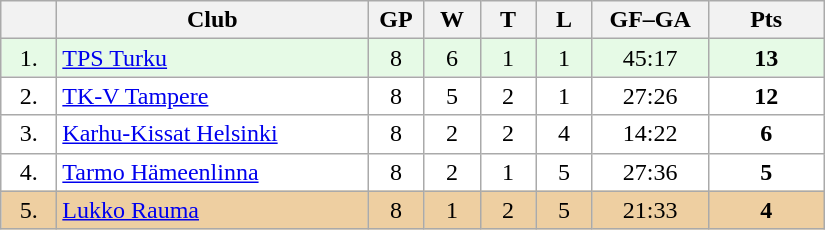<table class="wikitable">
<tr>
<th width="30"></th>
<th width="200">Club</th>
<th width="30">GP</th>
<th width="30">W</th>
<th width="30">T</th>
<th width="30">L</th>
<th width="70">GF–GA</th>
<th width="70">Pts</th>
</tr>
<tr bgcolor="#e6fae6" align="center">
<td>1.</td>
<td align="left"><a href='#'>TPS Turku</a></td>
<td>8</td>
<td>6</td>
<td>1</td>
<td>1</td>
<td>45:17</td>
<td><strong>13</strong></td>
</tr>
<tr bgcolor="#FFFFFF" align="center">
<td>2.</td>
<td align="left"><a href='#'>TK-V Tampere</a></td>
<td>8</td>
<td>5</td>
<td>2</td>
<td>1</td>
<td>27:26</td>
<td><strong>12</strong></td>
</tr>
<tr bgcolor="#FFFFFF" align="center">
<td>3.</td>
<td align="left"><a href='#'>Karhu-Kissat Helsinki</a></td>
<td>8</td>
<td>2</td>
<td>2</td>
<td>4</td>
<td>14:22</td>
<td><strong>6</strong></td>
</tr>
<tr bgcolor="#FFFFFF" align="center">
<td>4.</td>
<td align="left"><a href='#'>Tarmo Hämeenlinna</a></td>
<td>8</td>
<td>2</td>
<td>1</td>
<td>5</td>
<td>27:36</td>
<td><strong>5</strong></td>
</tr>
<tr bgcolor="#EECFA1" align="center">
<td>5.</td>
<td align="left"><a href='#'>Lukko Rauma</a></td>
<td>8</td>
<td>1</td>
<td>2</td>
<td>5</td>
<td>21:33</td>
<td><strong>4</strong></td>
</tr>
</table>
